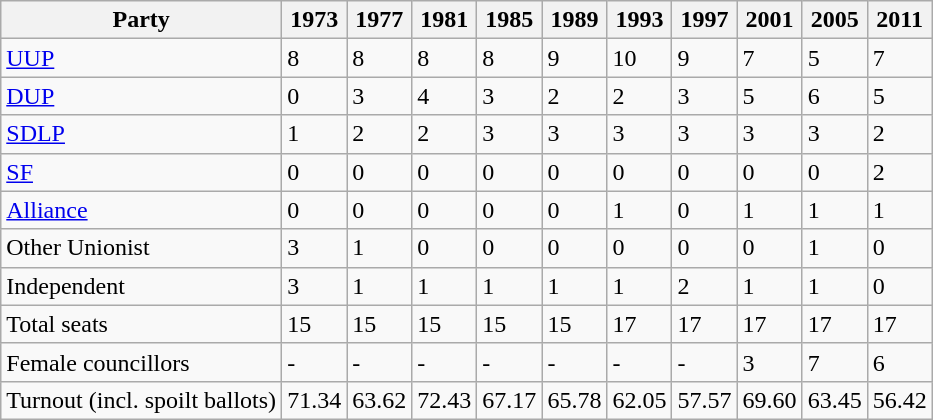<table class="wikitable sortable">
<tr>
<th scope="col">Party</th>
<th scope="col">1973</th>
<th scope="col">1977</th>
<th scope="col">1981</th>
<th scope="col">1985</th>
<th scope="col">1989</th>
<th scope="col">1993</th>
<th scope="col">1997</th>
<th scope="col">2001</th>
<th scope="col">2005</th>
<th scope="col">2011</th>
</tr>
<tr>
<td><a href='#'>UUP</a></td>
<td>8</td>
<td>8</td>
<td>8</td>
<td>8</td>
<td>9</td>
<td>10</td>
<td>9</td>
<td>7</td>
<td>5</td>
<td>7</td>
</tr>
<tr>
<td><a href='#'>DUP</a></td>
<td>0</td>
<td>3</td>
<td>4</td>
<td>3</td>
<td>2</td>
<td>2</td>
<td>3</td>
<td>5</td>
<td>6</td>
<td>5</td>
</tr>
<tr>
<td><a href='#'>SDLP</a></td>
<td>1</td>
<td>2</td>
<td>2</td>
<td>3</td>
<td>3</td>
<td>3</td>
<td>3</td>
<td>3</td>
<td>3</td>
<td>2</td>
</tr>
<tr>
<td><a href='#'>SF</a></td>
<td>0</td>
<td>0</td>
<td>0</td>
<td>0</td>
<td>0</td>
<td>0</td>
<td>0</td>
<td>0</td>
<td>0</td>
<td>2</td>
</tr>
<tr>
<td><a href='#'>Alliance</a></td>
<td>0</td>
<td>0</td>
<td>0</td>
<td>0</td>
<td>0</td>
<td>1</td>
<td>0</td>
<td>1</td>
<td>1</td>
<td>1</td>
</tr>
<tr>
<td>Other Unionist</td>
<td>3</td>
<td>1</td>
<td>0</td>
<td>0</td>
<td>0</td>
<td>0</td>
<td>0</td>
<td>0</td>
<td>1</td>
<td>0</td>
</tr>
<tr>
<td>Independent</td>
<td>3</td>
<td>1</td>
<td>1</td>
<td>1</td>
<td>1</td>
<td>1</td>
<td>2</td>
<td>1</td>
<td>1</td>
<td>0</td>
</tr>
<tr>
<td>Total seats</td>
<td>15</td>
<td>15</td>
<td>15</td>
<td>15</td>
<td>15</td>
<td>17</td>
<td>17</td>
<td>17</td>
<td>17</td>
<td>17</td>
</tr>
<tr>
<td>Female councillors</td>
<td>-</td>
<td>-</td>
<td>-</td>
<td>-</td>
<td>-</td>
<td>-</td>
<td>-</td>
<td>3</td>
<td>7</td>
<td>6</td>
</tr>
<tr>
<td>Turnout (incl. spoilt ballots)</td>
<td>71.34</td>
<td>63.62</td>
<td>72.43</td>
<td>67.17</td>
<td>65.78</td>
<td>62.05</td>
<td>57.57</td>
<td>69.60</td>
<td>63.45</td>
<td>56.42</td>
</tr>
</table>
